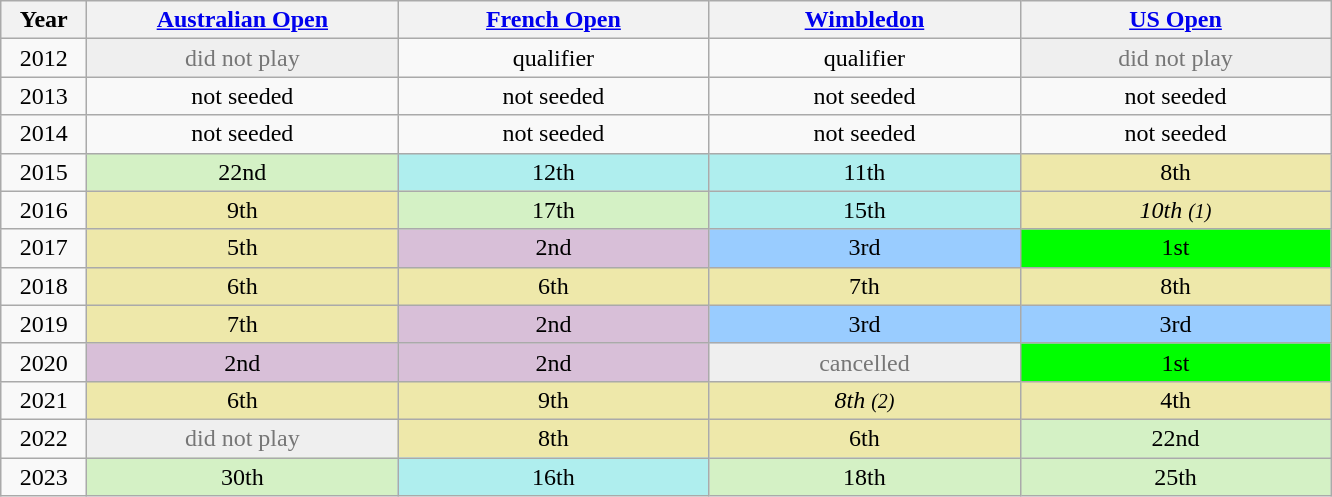<table class=wikitable style=text-align:center>
<tr>
<th width=50>Year</th>
<th width=200><a href='#'>Australian Open</a></th>
<th width=200><a href='#'>French Open</a></th>
<th width=200><a href='#'>Wimbledon</a></th>
<th width=200><a href='#'>US Open</a></th>
</tr>
<tr>
<td>2012</td>
<td style=color:#767676 bgcolor=efefef>did not play</td>
<td>qualifier</td>
<td>qualifier</td>
<td style=color:#767676 bgcolor=efefef>did not play</td>
</tr>
<tr>
<td>2013</td>
<td>not seeded</td>
<td>not seeded</td>
<td>not seeded</td>
<td>not seeded</td>
</tr>
<tr>
<td>2014</td>
<td>not seeded</td>
<td>not seeded</td>
<td>not seeded</td>
<td>not seeded</td>
</tr>
<tr>
<td>2015</td>
<td bgcolor=#d4f1c5>22nd</td>
<td bgcolor=#afeeee>12th</td>
<td bgcolor=#afeeee>11th</td>
<td bgcolor=EEE8AA>8th</td>
</tr>
<tr>
<td>2016</td>
<td bgcolor=EEE8AA>9th</td>
<td bgcolor=#d4f1c5>17th</td>
<td bgcolor=#afeeee>15th</td>
<td bgcolor=EEE8AA><em>10th <small>(1)</small></em></td>
</tr>
<tr>
<td>2017</td>
<td bgcolor=EEE8AA>5th</td>
<td bgcolor=thistle>2nd</td>
<td bgcolor=99ccff>3rd</td>
<td bgcolor=lime>1st</td>
</tr>
<tr>
<td>2018</td>
<td bgcolor=EEE8AA>6th</td>
<td bgcolor=EEE8AA>6th</td>
<td bgcolor=EEE8AA>7th</td>
<td bgcolor=EEE8AA>8th</td>
</tr>
<tr>
<td>2019</td>
<td bgcolor=EEE8AA>7th</td>
<td bgcolor=thistle>2nd</td>
<td bgcolor=99ccff>3rd</td>
<td bgcolor=99ccff>3rd</td>
</tr>
<tr>
<td>2020</td>
<td bgcolor=thistle>2nd</td>
<td bgcolor=thistle>2nd</td>
<td style=color:#767676 bgcolor=efefef>cancelled</td>
<td bgcolor=lime>1st</td>
</tr>
<tr>
<td>2021</td>
<td bgcolor=#eee8aa>6th</td>
<td bgcolor=#eee8aa>9th</td>
<td bgcolor=#eee8aa><em>8th <small>(2)</small></em></td>
<td bgcolor=EEE8AA>4th</td>
</tr>
<tr>
<td>2022</td>
<td style=color:#767676 bgcolor=efefef>did not play</td>
<td bgcolor=eee8aa>8th</td>
<td bgcolor=#eee8aa>6th</td>
<td bgcolor=#d4f1c5>22nd</td>
</tr>
<tr>
<td>2023</td>
<td bgcolor=#d4f1c5>30th</td>
<td bgcolor=#afeeee>16th</td>
<td bgcolor=#d4f1c5>18th</td>
<td bgcolor=#d4f1c5>25th</td>
</tr>
</table>
